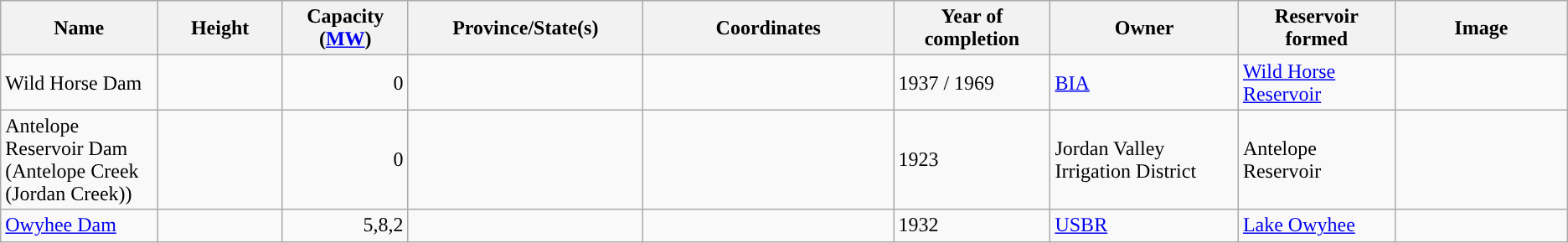<table class="wikitable sortable" border="1">
<tr>
<th width="10%">Name</th>
<th width="8%">Height</th>
<th width="8%">Capacity (<a href='#'>MW</a>)</th>
<th width="15%">Province/State(s)</th>
<th width="16%">Coordinates</th>
<th width="10%">Year of completion</th>
<th width="12%">Owner</th>
<th width="10%">Reservoir formed</th>
<th>Image</th>
</tr>
<tr>
<td>Wild Horse Dam</td>
<td></td>
<td align="right">0</td>
<td></td>
<td></td>
<td>1937 / 1969</td>
<td><a href='#'>BIA</a></td>
<td><a href='#'>Wild Horse Reservoir</a></td>
<td></td>
</tr>
<tr>
<td>Antelope Reservoir Dam (Antelope Creek (Jordan Creek))</td>
<td></td>
<td align="right">0</td>
<td></td>
<td></td>
<td>1923</td>
<td>Jordan Valley Irrigation District</td>
<td>Antelope Reservoir</td>
<td></td>
</tr>
<tr>
<td><a href='#'>Owyhee Dam</a></td>
<td></td>
<td align="right">5,8,2</td>
<td></td>
<td></td>
<td>1932</td>
<td><a href='#'>USBR</a></td>
<td><a href='#'>Lake Owyhee</a></td>
<td></td>
</tr>
</table>
